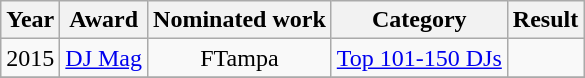<table class="wikitable plainrowheaders" style="text-align:center;">
<tr>
<th>Year</th>
<th>Award</th>
<th>Nominated work</th>
<th>Category</th>
<th>Result</th>
</tr>
<tr>
<td>2015</td>
<td><a href='#'>DJ Mag</a></td>
<td>FTampa</td>
<td><a href='#'>Top 101-150 DJs</a></td>
<td></td>
</tr>
<tr>
</tr>
</table>
